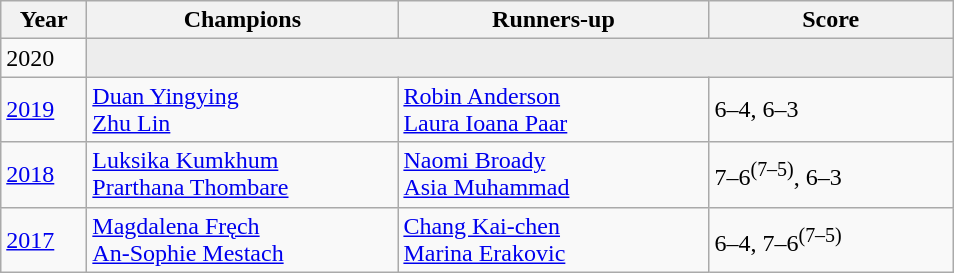<table class="wikitable">
<tr>
<th style="width:50px">Year</th>
<th style="width:200px">Champions</th>
<th style="width:200px">Runners-up</th>
<th style="width:155px" class="unsortable">Score</th>
</tr>
<tr>
<td>2020</td>
<td colspan=3 bgcolor="#ededed"></td>
</tr>
<tr>
<td><a href='#'>2019</a></td>
<td> <a href='#'>Duan Yingying</a> <br>  <a href='#'>Zhu Lin</a></td>
<td> <a href='#'>Robin Anderson</a> <br>  <a href='#'>Laura Ioana Paar</a></td>
<td>6–4, 6–3</td>
</tr>
<tr>
<td><a href='#'>2018</a></td>
<td> <a href='#'>Luksika Kumkhum</a> <br>  <a href='#'>Prarthana Thombare</a></td>
<td> <a href='#'>Naomi Broady</a> <br>  <a href='#'>Asia Muhammad</a></td>
<td>7–6<sup>(7–5)</sup>, 6–3</td>
</tr>
<tr>
<td><a href='#'>2017</a></td>
<td> <a href='#'>Magdalena Fręch</a> <br>  <a href='#'>An-Sophie Mestach</a></td>
<td> <a href='#'>Chang Kai-chen</a> <br>  <a href='#'>Marina Erakovic</a></td>
<td>6–4, 7–6<sup>(7–5)</sup></td>
</tr>
</table>
